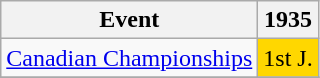<table class="wikitable">
<tr>
<th>Event</th>
<th>1935</th>
</tr>
<tr>
<td><a href='#'>Canadian Championships</a></td>
<td align="center" bgcolor="gold">1st J.</td>
</tr>
<tr>
</tr>
</table>
